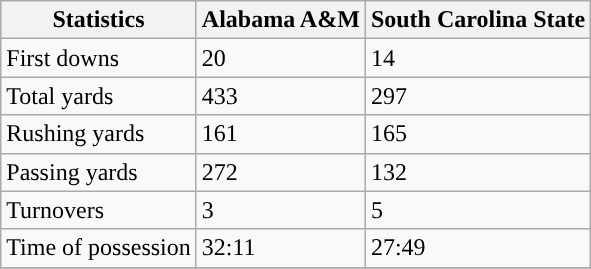<table class="wikitable">
<tr>
<th>Statistics</th>
<th>Alabama A&M</th>
<th>South Carolina State</th>
</tr>
<tr>
<td>First downs</td>
<td>20</td>
<td>14</td>
</tr>
<tr>
<td>Total yards</td>
<td>433</td>
<td>297</td>
</tr>
<tr>
<td>Rushing yards</td>
<td>161</td>
<td>165</td>
</tr>
<tr>
<td>Passing yards</td>
<td>272</td>
<td>132</td>
</tr>
<tr>
<td>Turnovers</td>
<td>3</td>
<td>5</td>
</tr>
<tr>
<td>Time of possession</td>
<td>32:11</td>
<td>27:49</td>
</tr>
<tr>
</tr>
</table>
